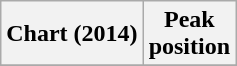<table class="wikitable plainrowheaders" style="text-align:center">
<tr>
<th scope="col">Chart (2014)</th>
<th scope="col">Peak<br>position</th>
</tr>
<tr>
</tr>
</table>
